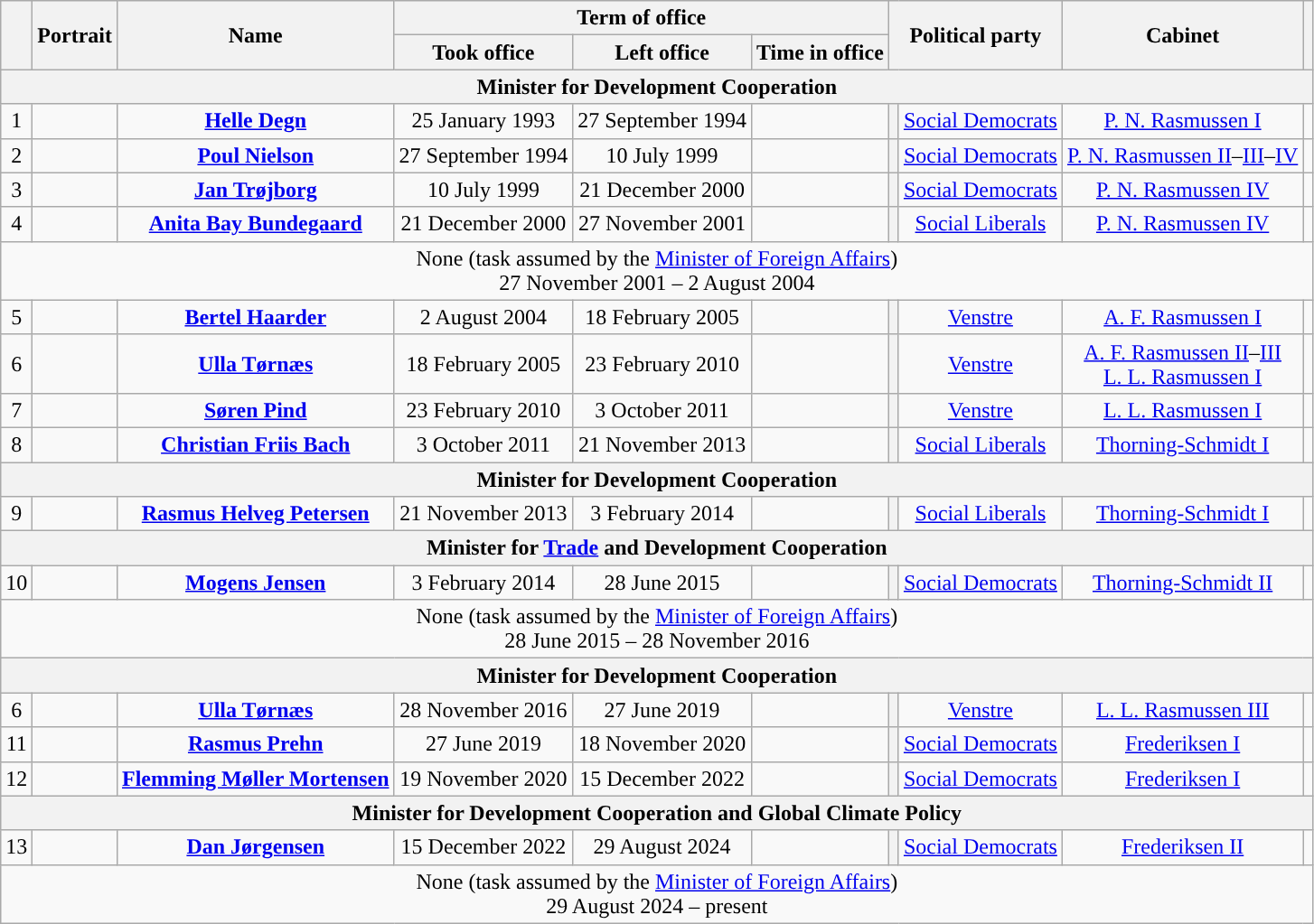<table class="wikitable" style="text-align:center">
<tr>
<th rowspan=2></th>
<th rowspan=2>Portrait</th>
<th rowspan=2>Name<br></th>
<th colspan=3>Term of office</th>
<th colspan=2 rowspan=2>Political party</th>
<th rowspan=2>Cabinet</th>
<th rowspan=2></th>
</tr>
<tr>
<th>Took office</th>
<th>Left office</th>
<th>Time in office</th>
</tr>
<tr>
<th colspan=10>Minister for Development Cooperation<br></th>
</tr>
<tr>
<td>1</td>
<td></td>
<td><strong><a href='#'>Helle Degn</a></strong><br></td>
<td>25 January 1993</td>
<td>27 September 1994</td>
<td></td>
<th style="background:"></th>
<td><a href='#'>Social Democrats</a></td>
<td><a href='#'>P. N. Rasmussen I</a></td>
<td></td>
</tr>
<tr>
<td>2</td>
<td></td>
<td><strong><a href='#'>Poul Nielson</a></strong><br></td>
<td>27 September 1994</td>
<td>10 July 1999</td>
<td></td>
<th style="background:"></th>
<td><a href='#'>Social Democrats</a></td>
<td><a href='#'>P. N. Rasmussen II</a>–<a href='#'>III</a>–<a href='#'>IV</a></td>
<td></td>
</tr>
<tr>
<td>3</td>
<td></td>
<td><strong><a href='#'>Jan Trøjborg</a></strong><br></td>
<td>10 July 1999</td>
<td>21 December 2000</td>
<td></td>
<th style="background:"></th>
<td><a href='#'>Social Democrats</a></td>
<td><a href='#'>P. N. Rasmussen IV</a></td>
<td></td>
</tr>
<tr>
<td>4</td>
<td></td>
<td><strong><a href='#'>Anita Bay Bundegaard</a></strong><br></td>
<td>21 December 2000</td>
<td>27 November 2001</td>
<td></td>
<th style="background:"></th>
<td><a href='#'>Social Liberals</a></td>
<td><a href='#'>P. N. Rasmussen IV</a></td>
<td></td>
</tr>
<tr>
<td colspan=10>None (task assumed by the <a href='#'>Minister of Foreign Affairs</a>)<br>27 November 2001 – 2 August 2004</td>
</tr>
<tr>
<td>5</td>
<td></td>
<td><strong><a href='#'>Bertel Haarder</a></strong><br></td>
<td>2 August 2004</td>
<td>18 February 2005</td>
<td></td>
<th style="background:"></th>
<td><a href='#'>Venstre</a></td>
<td><a href='#'>A. F. Rasmussen I</a></td>
<td></td>
</tr>
<tr>
<td>6</td>
<td></td>
<td><strong><a href='#'>Ulla Tørnæs</a></strong><br></td>
<td>18 February 2005</td>
<td>23 February 2010</td>
<td></td>
<th style="background:"></th>
<td><a href='#'>Venstre</a></td>
<td><a href='#'>A. F. Rasmussen II</a>–<a href='#'>III</a><br><a href='#'>L. L. Rasmussen I</a></td>
<td><br></td>
</tr>
<tr>
<td>7</td>
<td></td>
<td><strong><a href='#'>Søren Pind</a></strong><br></td>
<td>23 February 2010</td>
<td>3 October 2011</td>
<td></td>
<th style="background:"></th>
<td><a href='#'>Venstre</a></td>
<td><a href='#'>L. L. Rasmussen I</a></td>
<td></td>
</tr>
<tr>
<td>8</td>
<td></td>
<td><strong><a href='#'>Christian Friis Bach</a></strong><br></td>
<td>3 October 2011</td>
<td>21 November 2013</td>
<td></td>
<th style="background:"></th>
<td><a href='#'>Social Liberals</a></td>
<td><a href='#'>Thorning-Schmidt I</a></td>
<td></td>
</tr>
<tr>
<th colspan=10>Minister for Development Cooperation<br></th>
</tr>
<tr>
<td>9</td>
<td></td>
<td><strong><a href='#'>Rasmus Helveg Petersen</a></strong><br></td>
<td>21 November 2013</td>
<td>3 February 2014</td>
<td></td>
<th style="background:"></th>
<td><a href='#'> Social Liberals</a></td>
<td><a href='#'>Thorning-Schmidt I</a></td>
<td></td>
</tr>
<tr>
<th colspan=10>Minister for <a href='#'>Trade</a> and Development Cooperation<br></th>
</tr>
<tr>
<td>10</td>
<td></td>
<td><strong><a href='#'>Mogens Jensen</a></strong><br></td>
<td>3 February 2014</td>
<td>28 June 2015</td>
<td></td>
<th style="background:"></th>
<td><a href='#'>Social Democrats</a></td>
<td><a href='#'>Thorning-Schmidt II</a></td>
<td></td>
</tr>
<tr>
<td colspan=10>None (task assumed by the <a href='#'>Minister of Foreign Affairs</a>)<br>28 June 2015 – 28 November 2016</td>
</tr>
<tr>
<th colspan=10>Minister for Development Cooperation<br></th>
</tr>
<tr>
<td>6</td>
<td></td>
<td><strong><a href='#'>Ulla Tørnæs</a></strong><br></td>
<td>28 November 2016</td>
<td>27 June 2019</td>
<td></td>
<th style="background:"></th>
<td><a href='#'>Venstre</a></td>
<td><a href='#'>L. L. Rasmussen III</a></td>
<td></td>
</tr>
<tr>
<td>11</td>
<td></td>
<td><strong><a href='#'>Rasmus Prehn</a></strong><br></td>
<td>27 June 2019</td>
<td>18 November 2020</td>
<td></td>
<th style="background:"></th>
<td><a href='#'>Social Democrats</a></td>
<td><a href='#'>Frederiksen I</a></td>
<td></td>
</tr>
<tr>
<td>12</td>
<td></td>
<td><strong><a href='#'>Flemming Møller Mortensen</a></strong><br></td>
<td>19 November 2020</td>
<td>15 December 2022</td>
<td></td>
<th style="background:"></th>
<td><a href='#'>Social Democrats</a></td>
<td><a href='#'>Frederiksen I</a></td>
<td></td>
</tr>
<tr>
<th colspan=10>Minister for Development Cooperation and Global Climate Policy<br></th>
</tr>
<tr>
<td>13</td>
<td></td>
<td><strong><a href='#'>Dan Jørgensen</a></strong><br></td>
<td>15 December 2022</td>
<td>29 August 2024</td>
<td></td>
<th style="background:"></th>
<td><a href='#'>Social Democrats</a></td>
<td><a href='#'>Frederiksen II</a></td>
<td></td>
</tr>
<tr>
<td colspan=10>None (task assumed by the <a href='#'>Minister of Foreign Affairs</a>)<br>29 August 2024 – present</td>
</tr>
</table>
